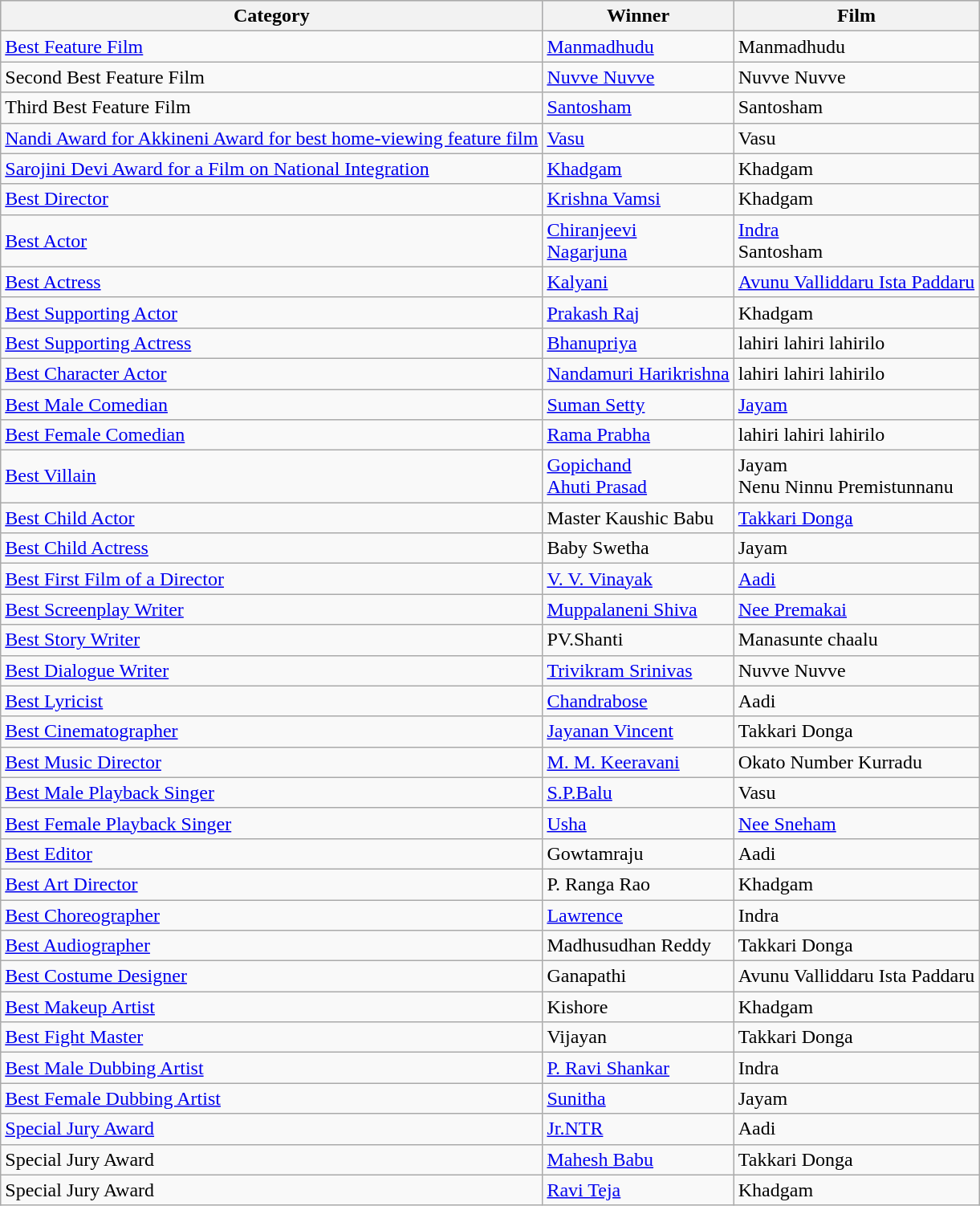<table class="wikitable">
<tr style="background:#cccccf; text-align:center;">
<th>Category</th>
<th>Winner</th>
<th>Film</th>
</tr>
<tr>
<td><a href='#'>Best Feature Film</a></td>
<td><a href='#'>Manmadhudu</a></td>
<td>Manmadhudu</td>
</tr>
<tr>
<td>Second Best Feature Film</td>
<td><a href='#'>Nuvve Nuvve</a></td>
<td>Nuvve Nuvve</td>
</tr>
<tr>
<td>Third Best Feature Film</td>
<td><a href='#'>Santosham</a></td>
<td>Santosham</td>
</tr>
<tr>
<td><a href='#'>Nandi Award for Akkineni Award for best home-viewing feature film</a></td>
<td><a href='#'>Vasu</a></td>
<td>Vasu</td>
</tr>
<tr>
<td><a href='#'>Sarojini Devi Award for a Film on National Integration</a></td>
<td><a href='#'>Khadgam</a></td>
<td>Khadgam</td>
</tr>
<tr>
<td><a href='#'>Best Director</a></td>
<td><a href='#'>Krishna Vamsi</a></td>
<td>Khadgam</td>
</tr>
<tr>
<td><a href='#'>Best Actor</a></td>
<td><a href='#'>Chiranjeevi</a> <br><a href='#'>Nagarjuna</a></td>
<td><a href='#'>Indra</a><br>Santosham</td>
</tr>
<tr>
<td><a href='#'>Best Actress</a></td>
<td><a href='#'>Kalyani</a></td>
<td><a href='#'>Avunu Valliddaru Ista Paddaru</a></td>
</tr>
<tr>
<td><a href='#'>Best Supporting Actor</a></td>
<td><a href='#'>Prakash Raj</a></td>
<td>Khadgam</td>
</tr>
<tr>
<td><a href='#'>Best Supporting Actress</a></td>
<td><a href='#'>Bhanupriya</a></td>
<td>lahiri lahiri lahirilo</td>
</tr>
<tr>
<td><a href='#'>Best Character Actor</a></td>
<td><a href='#'>Nandamuri Harikrishna</a></td>
<td>lahiri lahiri lahirilo</td>
</tr>
<tr>
<td><a href='#'>Best Male Comedian</a></td>
<td><a href='#'>Suman Setty</a></td>
<td><a href='#'>Jayam</a></td>
</tr>
<tr>
<td><a href='#'>Best Female Comedian</a></td>
<td><a href='#'>Rama Prabha</a></td>
<td>lahiri lahiri lahirilo</td>
</tr>
<tr>
<td><a href='#'>Best Villain</a></td>
<td><a href='#'>Gopichand</a><br><a href='#'>Ahuti Prasad</a></td>
<td>Jayam <br> Nenu Ninnu Premistunnanu</td>
</tr>
<tr>
<td><a href='#'>Best Child Actor</a></td>
<td>Master Kaushic Babu</td>
<td><a href='#'>Takkari Donga</a></td>
</tr>
<tr>
<td><a href='#'>Best Child Actress</a></td>
<td>Baby Swetha</td>
<td>Jayam</td>
</tr>
<tr>
<td><a href='#'>Best First Film of a Director</a></td>
<td><a href='#'>V. V. Vinayak</a></td>
<td><a href='#'>Aadi</a></td>
</tr>
<tr>
<td><a href='#'>Best Screenplay Writer</a></td>
<td><a href='#'>Muppalaneni Shiva</a></td>
<td><a href='#'>Nee Premakai</a></td>
</tr>
<tr>
<td><a href='#'>Best Story Writer</a></td>
<td>PV.Shanti</td>
<td>Manasunte chaalu</td>
</tr>
<tr>
<td><a href='#'>Best Dialogue Writer</a></td>
<td><a href='#'>Trivikram Srinivas</a></td>
<td>Nuvve Nuvve</td>
</tr>
<tr>
<td><a href='#'>Best Lyricist</a></td>
<td><a href='#'>Chandrabose</a></td>
<td>Aadi</td>
</tr>
<tr>
<td><a href='#'>Best Cinematographer</a></td>
<td><a href='#'>Jayanan Vincent</a></td>
<td>Takkari Donga</td>
</tr>
<tr>
<td><a href='#'>Best Music Director</a></td>
<td><a href='#'>M. M. Keeravani</a></td>
<td>Okato Number Kurradu</td>
</tr>
<tr>
<td><a href='#'>Best Male Playback Singer</a></td>
<td><a href='#'>S.P.Balu</a></td>
<td>Vasu</td>
</tr>
<tr>
<td><a href='#'>Best Female Playback Singer</a></td>
<td><a href='#'>Usha</a></td>
<td><a href='#'>Nee Sneham</a></td>
</tr>
<tr>
<td><a href='#'>Best Editor</a></td>
<td>Gowtamraju</td>
<td>Aadi</td>
</tr>
<tr>
<td><a href='#'>Best Art Director</a></td>
<td>P. Ranga Rao</td>
<td>Khadgam</td>
</tr>
<tr>
<td><a href='#'>Best Choreographer</a></td>
<td><a href='#'>Lawrence</a></td>
<td>Indra</td>
</tr>
<tr>
<td><a href='#'>Best Audiographer</a></td>
<td>Madhusudhan Reddy</td>
<td>Takkari Donga</td>
</tr>
<tr>
<td><a href='#'>Best Costume Designer</a></td>
<td>Ganapathi</td>
<td>Avunu Valliddaru Ista Paddaru</td>
</tr>
<tr>
<td><a href='#'>Best Makeup Artist</a></td>
<td>Kishore</td>
<td>Khadgam</td>
</tr>
<tr>
<td><a href='#'>Best Fight Master</a></td>
<td>Vijayan</td>
<td>Takkari Donga</td>
</tr>
<tr>
<td><a href='#'>Best Male Dubbing Artist</a></td>
<td><a href='#'>P. Ravi Shankar</a></td>
<td>Indra</td>
</tr>
<tr>
<td><a href='#'>Best Female Dubbing Artist</a></td>
<td><a href='#'>Sunitha</a></td>
<td>Jayam</td>
</tr>
<tr>
<td><a href='#'>Special Jury Award</a></td>
<td><a href='#'>Jr.NTR</a></td>
<td>Aadi</td>
</tr>
<tr>
<td>Special Jury Award</td>
<td><a href='#'>Mahesh Babu</a></td>
<td>Takkari Donga</td>
</tr>
<tr>
<td>Special Jury Award</td>
<td><a href='#'>Ravi Teja</a></td>
<td>Khadgam</td>
</tr>
</table>
